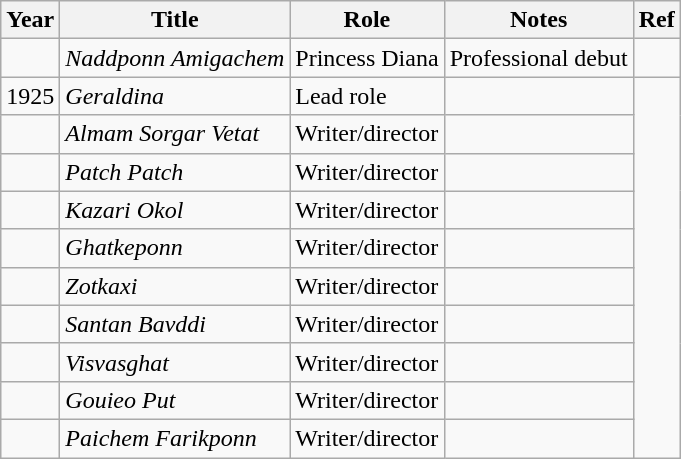<table class="wikitable sortable">
<tr>
<th>Year</th>
<th>Title</th>
<th>Role</th>
<th>Notes</th>
<th>Ref</th>
</tr>
<tr>
<td></td>
<td><em>Naddponn Amigachem</em></td>
<td>Princess Diana</td>
<td>Professional debut</td>
<td></td>
</tr>
<tr>
<td>1925</td>
<td><em>Geraldina</em></td>
<td>Lead role</td>
<td></td>
<td rowspan="10"></td>
</tr>
<tr>
<td></td>
<td><em>Almam Sorgar Vetat</em></td>
<td>Writer/director</td>
<td></td>
</tr>
<tr>
<td></td>
<td><em>Patch Patch</em></td>
<td>Writer/director</td>
<td></td>
</tr>
<tr>
<td></td>
<td><em>Kazari Okol</em></td>
<td>Writer/director</td>
<td></td>
</tr>
<tr>
<td></td>
<td><em>Ghatkeponn</em></td>
<td>Writer/director</td>
<td></td>
</tr>
<tr>
<td></td>
<td><em>Zotkaxi</em></td>
<td>Writer/director</td>
<td></td>
</tr>
<tr>
<td></td>
<td><em>Santan Bavddi</em></td>
<td>Writer/director</td>
<td></td>
</tr>
<tr>
<td></td>
<td><em>Visvasghat</em></td>
<td>Writer/director</td>
<td></td>
</tr>
<tr>
<td></td>
<td><em>Gouieo Put</em></td>
<td>Writer/director</td>
<td></td>
</tr>
<tr>
<td></td>
<td><em>Paichem Farikponn</em></td>
<td>Writer/director</td>
<td></td>
</tr>
</table>
